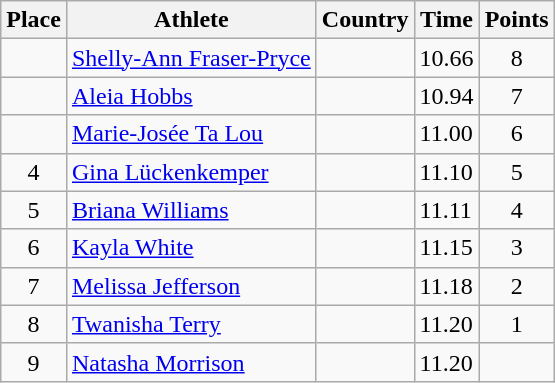<table class="wikitable">
<tr>
<th>Place</th>
<th>Athlete</th>
<th>Country</th>
<th>Time</th>
<th>Points</th>
</tr>
<tr>
<td align=center></td>
<td><a href='#'>Shelly-Ann Fraser-Pryce</a></td>
<td></td>
<td>10.66</td>
<td align=center>8</td>
</tr>
<tr>
<td align=center></td>
<td><a href='#'>Aleia Hobbs</a></td>
<td></td>
<td>10.94</td>
<td align=center>7</td>
</tr>
<tr>
<td align=center></td>
<td><a href='#'>Marie-Josée Ta Lou</a></td>
<td></td>
<td>11.00</td>
<td align=center>6</td>
</tr>
<tr>
<td align=center>4</td>
<td><a href='#'>Gina Lückenkemper</a></td>
<td></td>
<td>11.10</td>
<td align=center>5</td>
</tr>
<tr>
<td align=center>5</td>
<td><a href='#'>Briana Williams</a></td>
<td></td>
<td>11.11</td>
<td align=center>4</td>
</tr>
<tr>
<td align=center>6</td>
<td><a href='#'>Kayla White</a></td>
<td></td>
<td>11.15</td>
<td align=center>3</td>
</tr>
<tr>
<td align=center>7</td>
<td><a href='#'>Melissa Jefferson</a></td>
<td></td>
<td>11.18</td>
<td align=center>2</td>
</tr>
<tr>
<td align=center>8</td>
<td><a href='#'>Twanisha Terry</a></td>
<td></td>
<td>11.20</td>
<td align=center>1</td>
</tr>
<tr>
<td align=center>9</td>
<td><a href='#'>Natasha Morrison</a></td>
<td></td>
<td>11.20</td>
<td align=center></td>
</tr>
</table>
